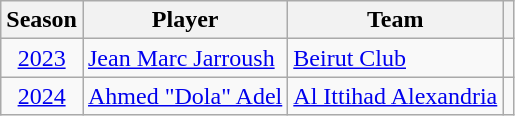<table class="wikitable">
<tr>
<th>Season</th>
<th>Player</th>
<th>Team</th>
<th></th>
</tr>
<tr>
<td align="center"><a href='#'>2023</a></td>
<td> <a href='#'>Jean Marc Jarroush</a></td>
<td> <a href='#'>Beirut Club</a></td>
<td align="center"></td>
</tr>
<tr>
<td align="center"><a href='#'>2024</a></td>
<td> <a href='#'>Ahmed "Dola" Adel</a></td>
<td> <a href='#'>Al Ittihad Alexandria</a></td>
<td align="center"></td>
</tr>
</table>
